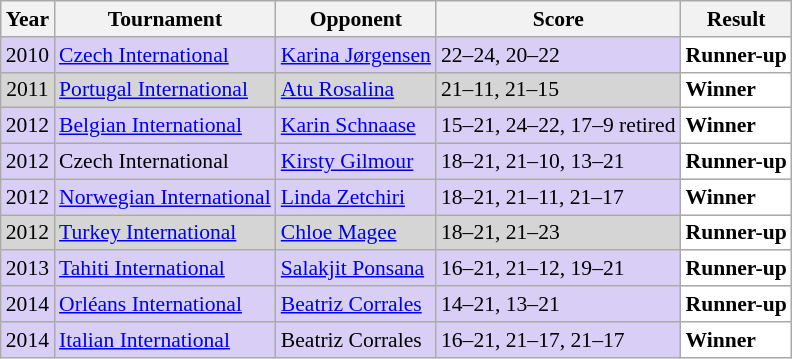<table class="sortable wikitable" style="font-size: 90%;">
<tr>
<th>Year</th>
<th>Tournament</th>
<th>Opponent</th>
<th>Score</th>
<th>Result</th>
</tr>
<tr style="background:#D8CEF6">
<td align="center">2010</td>
<td align="left"><a href='#'>Czech International</a></td>
<td align="left"> <a href='#'>Karina Jørgensen</a></td>
<td align="left">22–24, 20–22</td>
<td style="text-align:left; background:white"> <strong>Runner-up</strong></td>
</tr>
<tr style="background:#D5D5D5">
<td align="center">2011</td>
<td align="left"><a href='#'>Portugal International</a></td>
<td align="left"> <a href='#'>Atu Rosalina</a></td>
<td align="left">21–11, 21–15</td>
<td style="text-align:left; background:white"> <strong>Winner</strong></td>
</tr>
<tr style="background:#D8CEF6">
<td align="center">2012</td>
<td align="left"><a href='#'>Belgian International</a></td>
<td align="left"> <a href='#'>Karin Schnaase</a></td>
<td align="left">15–21, 24–22, 17–9 retired</td>
<td style="text-align:left; background:white"> <strong>Winner</strong></td>
</tr>
<tr style="background:#D8CEF6">
<td align="center">2012</td>
<td align="left">Czech International</td>
<td align="left"> <a href='#'>Kirsty Gilmour</a></td>
<td align="left">18–21, 21–10, 13–21</td>
<td style="text-align:left; background:white"> <strong>Runner-up</strong></td>
</tr>
<tr style="background:#D8CEF6">
<td align="center">2012</td>
<td align="left"><a href='#'>Norwegian International</a></td>
<td align="left"> <a href='#'>Linda Zetchiri</a></td>
<td align="left">18–21, 21–11, 21–17</td>
<td style="text-align:left; background:white"> <strong>Winner</strong></td>
</tr>
<tr style="background:#D5D5D5">
<td align="center">2012</td>
<td align="left"><a href='#'>Turkey International</a></td>
<td align="left"> <a href='#'>Chloe Magee</a></td>
<td align="left">18–21, 21–23</td>
<td style="text-align:left; background:white"> <strong>Runner-up</strong></td>
</tr>
<tr style="background:#D8CEF6">
<td align="center">2013</td>
<td align="left"><a href='#'>Tahiti International</a></td>
<td align="left"> <a href='#'>Salakjit Ponsana</a></td>
<td align="left">16–21, 21–12, 19–21</td>
<td style="text-align:left; background:white"> <strong>Runner-up</strong></td>
</tr>
<tr style="background:#D8CEF6">
<td align="center">2014</td>
<td align="left"><a href='#'>Orléans International</a></td>
<td align="left"> <a href='#'>Beatriz Corrales</a></td>
<td align="left">14–21, 13–21</td>
<td style="text-align:left; background:white"> <strong>Runner-up</strong></td>
</tr>
<tr style="background:#D8CEF6">
<td align="center">2014</td>
<td align="left"><a href='#'>Italian International</a></td>
<td align="left"> Beatriz Corrales</td>
<td align="left">16–21, 21–17, 21–17</td>
<td style="text-align:left; background:white"> <strong>Winner</strong></td>
</tr>
</table>
